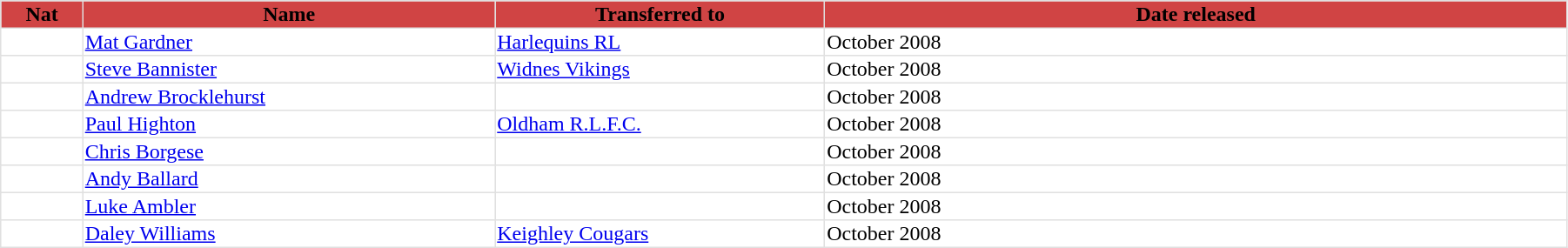<table border="1" width="95%" bordercolor="#FFFFFF" style="border-collapse: collapse; border-color: #E0E0E0;">
<tr bgcolor=#d04444>
<th width=5%>Nat</th>
<th width=25%>Name</th>
<th width=20%>Transferred to</th>
<th width=45%>Date released</th>
</tr>
<tr>
<td></td>
<td><a href='#'>Mat Gardner</a></td>
<td><a href='#'>Harlequins RL</a></td>
<td>October 2008</td>
</tr>
<tr>
<td></td>
<td><a href='#'>Steve Bannister</a></td>
<td><a href='#'>Widnes Vikings</a></td>
<td>October 2008</td>
</tr>
<tr>
<td></td>
<td><a href='#'>Andrew Brocklehurst</a></td>
<td></td>
<td>October 2008</td>
</tr>
<tr>
<td></td>
<td><a href='#'>Paul Highton</a></td>
<td><a href='#'>Oldham R.L.F.C.</a></td>
<td>October 2008</td>
</tr>
<tr>
<td></td>
<td><a href='#'>Chris Borgese</a></td>
<td></td>
<td>October 2008</td>
</tr>
<tr>
<td></td>
<td><a href='#'>Andy Ballard</a></td>
<td></td>
<td>October 2008</td>
</tr>
<tr>
<td></td>
<td><a href='#'>Luke Ambler</a></td>
<td></td>
<td>October 2008</td>
</tr>
<tr>
<td></td>
<td><a href='#'>Daley Williams</a></td>
<td><a href='#'>Keighley Cougars</a></td>
<td>October 2008</td>
</tr>
</table>
